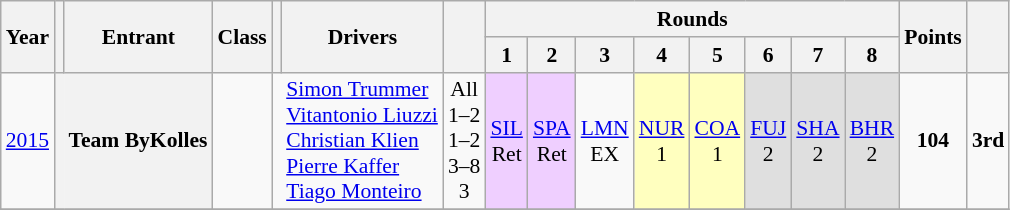<table class="wikitable" style="text-align:center; font-size:90%">
<tr>
<th rowspan="2">Year</th>
<th rowspan="2"></th>
<th rowspan="2">Entrant</th>
<th rowspan="2">Class</th>
<th rowspan="2"></th>
<th rowspan="2">Drivers</th>
<th rowspan="2"></th>
<th colspan="8">Rounds</th>
<th rowspan="2">Points</th>
<th rowspan="2"></th>
</tr>
<tr>
<th>1</th>
<th>2</th>
<th>3</th>
<th>4</th>
<th>5</th>
<th>6</th>
<th>7</th>
<th>8</th>
</tr>
<tr>
<td rowspan="1"><a href='#'>2015</a></td>
<th rowspan="1" style="border-right:0px"></th>
<th rowspan="1" align="left" style="border-left:0px">Team ByKolles</th>
<td rowspan="1"></td>
<td style="border-right:0px"><br><br><br><br></td>
<td align="left" style="border-left:0px"><a href='#'>Simon Trummer</a><br><a href='#'>Vitantonio Liuzzi</a><br><a href='#'>Christian Klien</a><br><a href='#'>Pierre Kaffer</a><br><a href='#'>Tiago Monteiro</a></td>
<td>All<br>1–2<br>1–2<br>3–8<br>3</td>
<td style="background:#EFCFFF;"><a href='#'>SIL</a><br>Ret</td>
<td style="background:#EFCFFF;"><a href='#'>SPA</a><br>Ret</td>
<td><a href='#'>LMN</a><br>EX</td>
<td style="background:#FFFFBF;"><a href='#'>NUR</a><br>1</td>
<td style="background:#FFFFBF;"><a href='#'>COA</a><br>1</td>
<td style="background:#DFDFDF;"><a href='#'>FUJ</a><br>2</td>
<td style="background:#DFDFDF;"><a href='#'>SHA</a><br>2</td>
<td style="background:#DFDFDF;"><a href='#'>BHR</a><br>2</td>
<td style="background:;"><strong>104</strong></td>
<td style="background:;"><strong>3rd</strong></td>
</tr>
<tr>
</tr>
</table>
